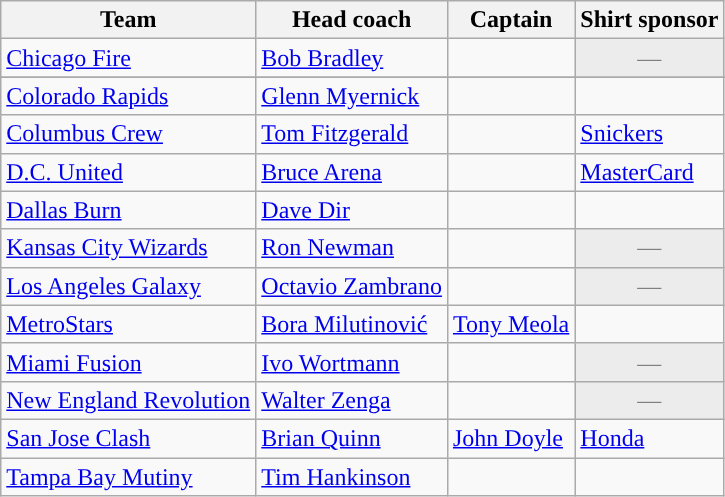<table class="wikitable sortable" style="text-align: left;">
<tr>
<th>Team</th>
<th>Head coach</th>
<th>Captain</th>
<th>Shirt sponsor</th>
</tr>
<tr>
<td><a href='#'>Chicago Fire</a></td>
<td> <a href='#'>Bob Bradley</a></td>
<td></td>
<td align="center" colspan="1" style="background:#ececec; color:gray">—</td>
</tr>
<tr>
</tr>
<tr>
<td><a href='#'>Colorado Rapids</a></td>
<td> <a href='#'>Glenn Myernick</a></td>
<td></td>
<td></td>
</tr>
<tr>
<td><a href='#'>Columbus Crew</a></td>
<td> <a href='#'>Tom Fitzgerald</a></td>
<td></td>
<td><a href='#'>Snickers</a></td>
</tr>
<tr>
<td><a href='#'>D.C. United</a></td>
<td> <a href='#'>Bruce Arena</a></td>
<td></td>
<td><a href='#'>MasterCard</a></td>
</tr>
<tr>
<td><a href='#'>Dallas Burn</a></td>
<td> <a href='#'>Dave Dir</a></td>
<td></td>
<td></td>
</tr>
<tr>
<td><a href='#'>Kansas City Wizards</a></td>
<td> <a href='#'>Ron Newman</a></td>
<td></td>
<td align="center" colspan="1" style="background:#ececec; color:gray">—</td>
</tr>
<tr>
<td><a href='#'>Los Angeles Galaxy</a></td>
<td> <a href='#'>Octavio Zambrano</a></td>
<td></td>
<td align="center" colspan="1" style="background:#ececec; color:gray">—</td>
</tr>
<tr>
<td><a href='#'>MetroStars</a></td>
<td> <a href='#'>Bora Milutinović</a></td>
<td> <a href='#'>Tony Meola</a></td>
<td></td>
</tr>
<tr>
<td><a href='#'>Miami Fusion</a></td>
<td> <a href='#'>Ivo Wortmann</a></td>
<td></td>
<td align="center" colspan="1" style="background:#ececec; color:gray">—</td>
</tr>
<tr>
<td><a href='#'>New England Revolution</a></td>
<td> <a href='#'>Walter Zenga</a></td>
<td></td>
<td align="center" colspan="1" style="background:#ececec; color:gray">—</td>
</tr>
<tr>
<td><a href='#'>San Jose Clash</a></td>
<td> <a href='#'>Brian Quinn</a></td>
<td> <a href='#'>John Doyle</a></td>
<td><a href='#'>Honda</a></td>
</tr>
<tr>
<td><a href='#'>Tampa Bay Mutiny</a></td>
<td> <a href='#'>Tim Hankinson</a></td>
<td></td>
<td></td>
</tr>
</table>
